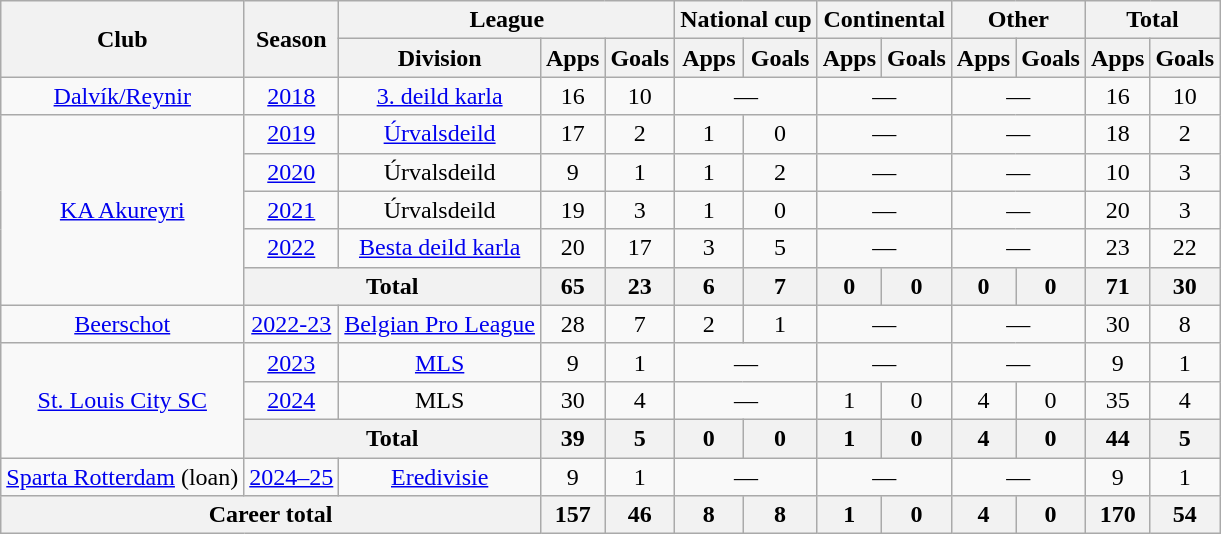<table class="wikitable" style="text-align: center;">
<tr>
<th rowspan="2">Club</th>
<th rowspan="2">Season</th>
<th colspan="3">League</th>
<th colspan="2">National cup</th>
<th colspan="2">Continental</th>
<th colspan="2">Other</th>
<th colspan="2">Total</th>
</tr>
<tr>
<th>Division</th>
<th>Apps</th>
<th>Goals</th>
<th>Apps</th>
<th>Goals</th>
<th>Apps</th>
<th>Goals</th>
<th>Apps</th>
<th>Goals</th>
<th>Apps</th>
<th>Goals</th>
</tr>
<tr>
<td><a href='#'>Dalvík/Reynir</a></td>
<td><a href='#'>2018</a></td>
<td><a href='#'>3. deild karla</a></td>
<td>16</td>
<td>10</td>
<td colspan="2">—</td>
<td colspan="2">—</td>
<td colspan="2">—</td>
<td>16</td>
<td>10</td>
</tr>
<tr>
<td rowspan="5"><a href='#'>KA Akureyri</a></td>
<td><a href='#'>2019</a></td>
<td><a href='#'>Úrvalsdeild</a></td>
<td>17</td>
<td>2</td>
<td>1</td>
<td>0</td>
<td colspan="2">—</td>
<td colspan="2">—</td>
<td>18</td>
<td>2</td>
</tr>
<tr>
<td><a href='#'>2020</a></td>
<td>Úrvalsdeild</td>
<td>9</td>
<td>1</td>
<td>1</td>
<td>2</td>
<td colspan="2">—</td>
<td colspan="2">—</td>
<td>10</td>
<td>3</td>
</tr>
<tr>
<td><a href='#'>2021</a></td>
<td>Úrvalsdeild</td>
<td>19</td>
<td>3</td>
<td>1</td>
<td>0</td>
<td colspan="2">—</td>
<td colspan="2">—</td>
<td>20</td>
<td>3</td>
</tr>
<tr>
<td><a href='#'>2022</a></td>
<td><a href='#'>Besta deild karla</a></td>
<td>20</td>
<td>17</td>
<td>3</td>
<td>5</td>
<td colspan="2">—</td>
<td colspan="2">—</td>
<td>23</td>
<td>22</td>
</tr>
<tr>
<th colspan="2">Total</th>
<th>65</th>
<th>23</th>
<th>6</th>
<th>7</th>
<th>0</th>
<th>0</th>
<th>0</th>
<th>0</th>
<th>71</th>
<th>30</th>
</tr>
<tr>
<td><a href='#'>Beerschot</a></td>
<td><a href='#'>2022-23</a></td>
<td><a href='#'>Belgian Pro League</a></td>
<td>28</td>
<td>7</td>
<td>2</td>
<td>1</td>
<td colspan="2">—</td>
<td colspan="2">—</td>
<td>30</td>
<td>8</td>
</tr>
<tr>
<td rowspan="3"><a href='#'>St. Louis City SC</a></td>
<td><a href='#'>2023</a></td>
<td><a href='#'>MLS</a></td>
<td>9</td>
<td>1</td>
<td colspan="2">—</td>
<td colspan="2">—</td>
<td colspan="2">—</td>
<td>9</td>
<td>1</td>
</tr>
<tr>
<td><a href='#'>2024</a></td>
<td>MLS</td>
<td>30</td>
<td>4</td>
<td colspan="2">—</td>
<td>1</td>
<td>0</td>
<td>4</td>
<td>0</td>
<td>35</td>
<td>4</td>
</tr>
<tr>
<th colspan="2">Total</th>
<th>39</th>
<th>5</th>
<th>0</th>
<th>0</th>
<th>1</th>
<th>0</th>
<th>4</th>
<th>0</th>
<th>44</th>
<th>5</th>
</tr>
<tr>
<td><a href='#'>Sparta Rotterdam</a> (loan)</td>
<td><a href='#'>2024–25</a></td>
<td><a href='#'>Eredivisie</a></td>
<td>9</td>
<td>1</td>
<td colspan="2">—</td>
<td colspan="2">—</td>
<td colspan="2">—</td>
<td>9</td>
<td>1</td>
</tr>
<tr>
<th colspan="3">Career total</th>
<th>157</th>
<th>46</th>
<th>8</th>
<th>8</th>
<th>1</th>
<th>0</th>
<th>4</th>
<th>0</th>
<th>170</th>
<th>54</th>
</tr>
</table>
